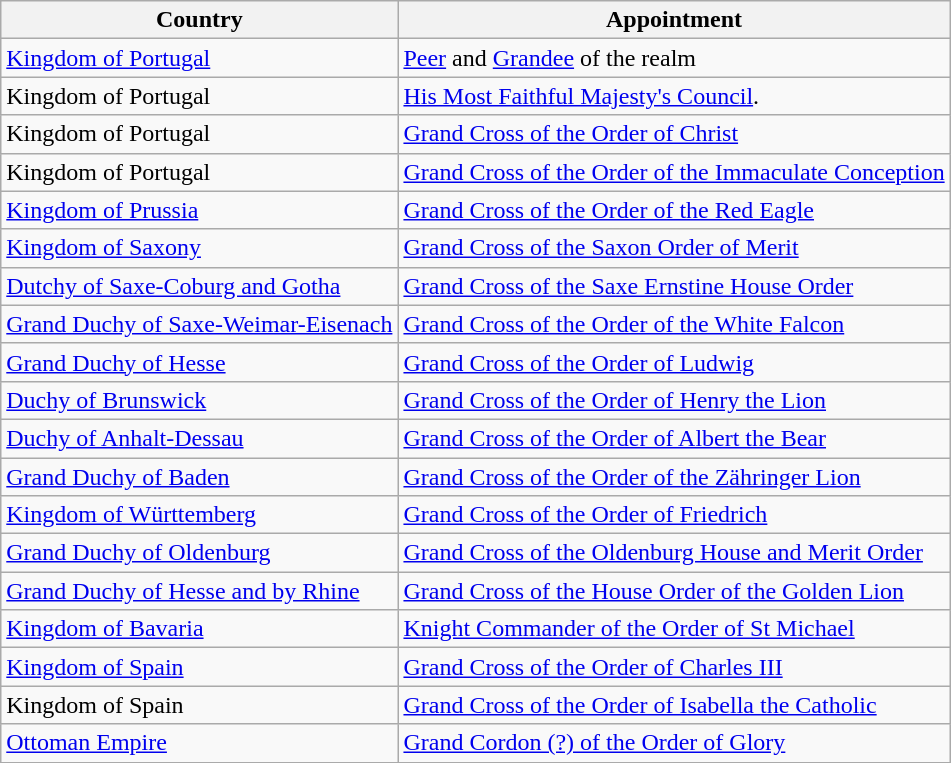<table class="wikitable">
<tr>
<th>Country</th>
<th>Appointment</th>
</tr>
<tr>
<td><a href='#'>Kingdom of Portugal</a></td>
<td><a href='#'>Peer</a> and <a href='#'>Grandee</a> of the realm</td>
</tr>
<tr>
<td>Kingdom of Portugal</td>
<td><a href='#'>His Most Faithful Majesty's Council</a>.</td>
</tr>
<tr>
<td>Kingdom of Portugal</td>
<td><a href='#'>Grand Cross of the Order of Christ</a></td>
</tr>
<tr>
<td>Kingdom of Portugal</td>
<td><a href='#'>Grand Cross of the Order of the Immaculate Conception</a></td>
</tr>
<tr>
<td><a href='#'>Kingdom of Prussia</a></td>
<td><a href='#'>Grand Cross of the Order of the Red Eagle</a></td>
</tr>
<tr>
<td><a href='#'>Kingdom of Saxony</a></td>
<td><a href='#'>Grand Cross of the Saxon Order of Merit</a></td>
</tr>
<tr>
<td><a href='#'>Dutchy of Saxe-Coburg and Gotha</a></td>
<td><a href='#'>Grand Cross of the Saxe Ernstine House Order</a></td>
</tr>
<tr>
<td><a href='#'>Grand Duchy of Saxe-Weimar-Eisenach</a></td>
<td><a href='#'>Grand Cross of the Order of the White Falcon</a></td>
</tr>
<tr>
<td><a href='#'>Grand Duchy of Hesse</a></td>
<td><a href='#'>Grand Cross of the Order of Ludwig</a></td>
</tr>
<tr>
<td><a href='#'>Duchy of Brunswick</a></td>
<td><a href='#'>Grand Cross of the Order of Henry the Lion</a></td>
</tr>
<tr>
<td><a href='#'>Duchy of Anhalt-Dessau</a></td>
<td><a href='#'>Grand Cross of the Order of Albert the Bear</a></td>
</tr>
<tr>
<td><a href='#'>Grand Duchy of Baden</a></td>
<td><a href='#'>Grand Cross of the Order of the Zähringer Lion</a></td>
</tr>
<tr>
<td><a href='#'>Kingdom of Württemberg</a></td>
<td><a href='#'>Grand Cross of the Order of Friedrich</a></td>
</tr>
<tr>
<td><a href='#'>Grand Duchy of Oldenburg</a></td>
<td><a href='#'>Grand Cross of the Oldenburg House and Merit Order</a></td>
</tr>
<tr>
<td><a href='#'>Grand Duchy of Hesse and by Rhine</a></td>
<td><a href='#'>Grand Cross of the House Order of the Golden Lion</a></td>
</tr>
<tr>
<td><a href='#'>Kingdom of Bavaria</a></td>
<td><a href='#'>Knight Commander of the Order of St Michael</a></td>
</tr>
<tr>
<td><a href='#'>Kingdom of Spain</a></td>
<td><a href='#'>Grand Cross of the Order of Charles III</a></td>
</tr>
<tr>
<td>Kingdom of Spain</td>
<td><a href='#'>Grand Cross of the Order of Isabella the Catholic</a></td>
</tr>
<tr>
<td><a href='#'>Ottoman Empire</a></td>
<td><a href='#'>Grand Cordon (?) of the Order of Glory</a></td>
</tr>
</table>
